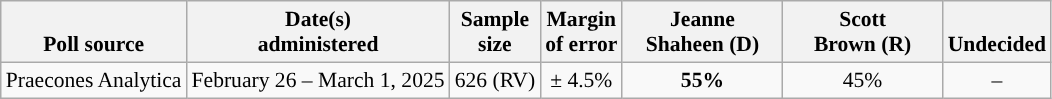<table class="wikitable" style="font-size:90%;text-align:center;">
<tr valign=bottom>
<th>Poll source</th>
<th>Date(s)<br>administered</th>
<th>Sample<br>size</th>
<th>Margin<br>of error</th>
<th style="width:100px;">Jeanne<br>Shaheen (D)</th>
<th style="width:100px;">Scott<br>Brown (R)</th>
<th>Undecided</th>
</tr>
<tr>
<td style="text-align:left;">Praecones Analytica</td>
<td>February 26 – March 1, 2025</td>
<td>626 (RV)</td>
<td>± 4.5%</td>
<td style="background-color:"><strong>55%</strong></td>
<td>45%</td>
<td>–</td>
</tr>
</table>
